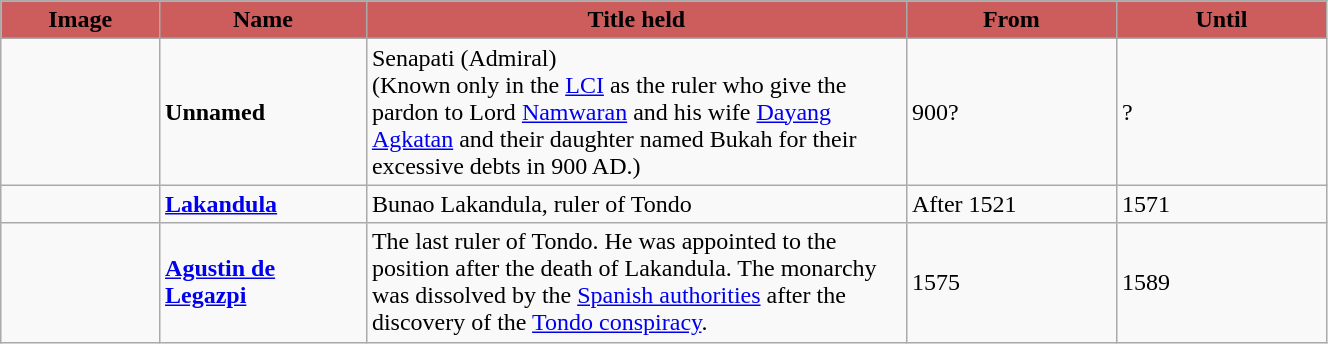<table width=70% class="wikitable">
<tr>
<th style="background-color:IndianRed" width=5%,>Image</th>
<th style="background-color:IndianRed" width=5%>Name</th>
<th style="background-color:IndianRed" width=18%>Title held</th>
<th style="background-color:IndianRed" width=7%>From</th>
<th style="background-color:IndianRed" width=7%>Until</th>
</tr>
<tr>
<td></td>
<td><strong>Unnamed</strong></td>
<td>Senapati (Admiral)<br>(Known only in the <a href='#'>LCI</a> as the ruler who give the pardon to Lord <a href='#'>Namwaran</a> and his wife <a href='#'>Dayang Agkatan</a> and their daughter named Bukah for their excessive debts in 900 AD.)</td>
<td>900?</td>
<td>?</td>
</tr>
<tr>
<td></td>
<td><strong><a href='#'>Lakandula</a></strong></td>
<td>Bunao Lakandula, ruler of Tondo</td>
<td>After 1521</td>
<td>1571</td>
</tr>
<tr>
<td></td>
<td><strong><a href='#'>Agustin de Legazpi</a></strong></td>
<td>The last ruler of Tondo. He was appointed to the position after the death of Lakandula. The monarchy was dissolved by the <a href='#'>Spanish authorities</a> after the discovery of the <a href='#'>Tondo conspiracy</a>.</td>
<td>1575</td>
<td>1589</td>
</tr>
</table>
